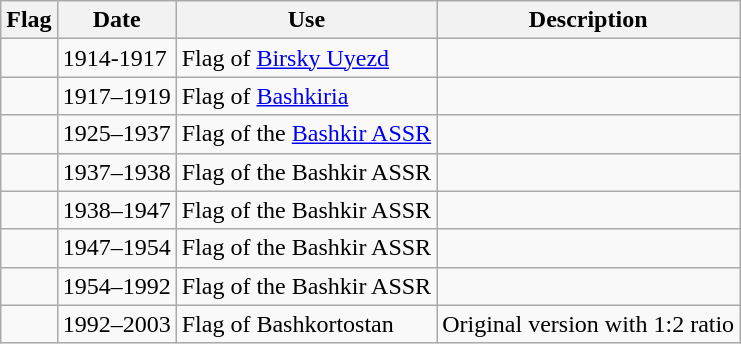<table class="wikitable">
<tr>
<th><strong>Flag</strong></th>
<th><strong>Date</strong></th>
<th><strong>Use</strong></th>
<th><strong>Description</strong></th>
</tr>
<tr>
<td></td>
<td>1914-1917</td>
<td>Flag of <a href='#'>Birsky Uyezd</a></td>
</tr>
<tr>
<td></td>
<td>1917–1919</td>
<td>Flag of <a href='#'>Bashkiria</a></td>
<td></td>
</tr>
<tr>
<td></td>
<td>1925–1937</td>
<td>Flag of the <a href='#'>Bashkir ASSR</a></td>
<td></td>
</tr>
<tr>
<td></td>
<td>1937–1938</td>
<td>Flag of the Bashkir ASSR</td>
<td></td>
</tr>
<tr>
<td></td>
<td>1938–1947</td>
<td>Flag of the Bashkir ASSR</td>
<td></td>
</tr>
<tr>
<td></td>
<td>1947–1954</td>
<td>Flag of the Bashkir ASSR</td>
<td></td>
</tr>
<tr>
<td></td>
<td>1954–1992</td>
<td>Flag of the Bashkir ASSR</td>
<td></td>
</tr>
<tr>
<td></td>
<td>1992–2003</td>
<td>Flag of Bashkortostan</td>
<td>Original version with 1:2 ratio</td>
</tr>
</table>
